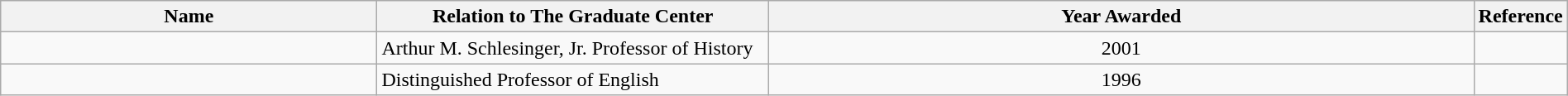<table class="wikitable sortable" style="width:100%">
<tr>
<th style="width:*;">Name</th>
<th style="width:25%;">Relation to The Graduate Center</th>
<th style="width:45%;">Year Awarded</th>
<th style="width:5%;" class="unsortable">Reference</th>
</tr>
<tr>
<td></td>
<td>Arthur M. Schlesinger, Jr. Professor of History</td>
<td style="text-align:center;">2001</td>
<td style="text-align:center;"></td>
</tr>
<tr>
<td></td>
<td>Distinguished Professor of English</td>
<td style="text-align:center;">1996</td>
<td style="text-align:center;"></td>
</tr>
</table>
